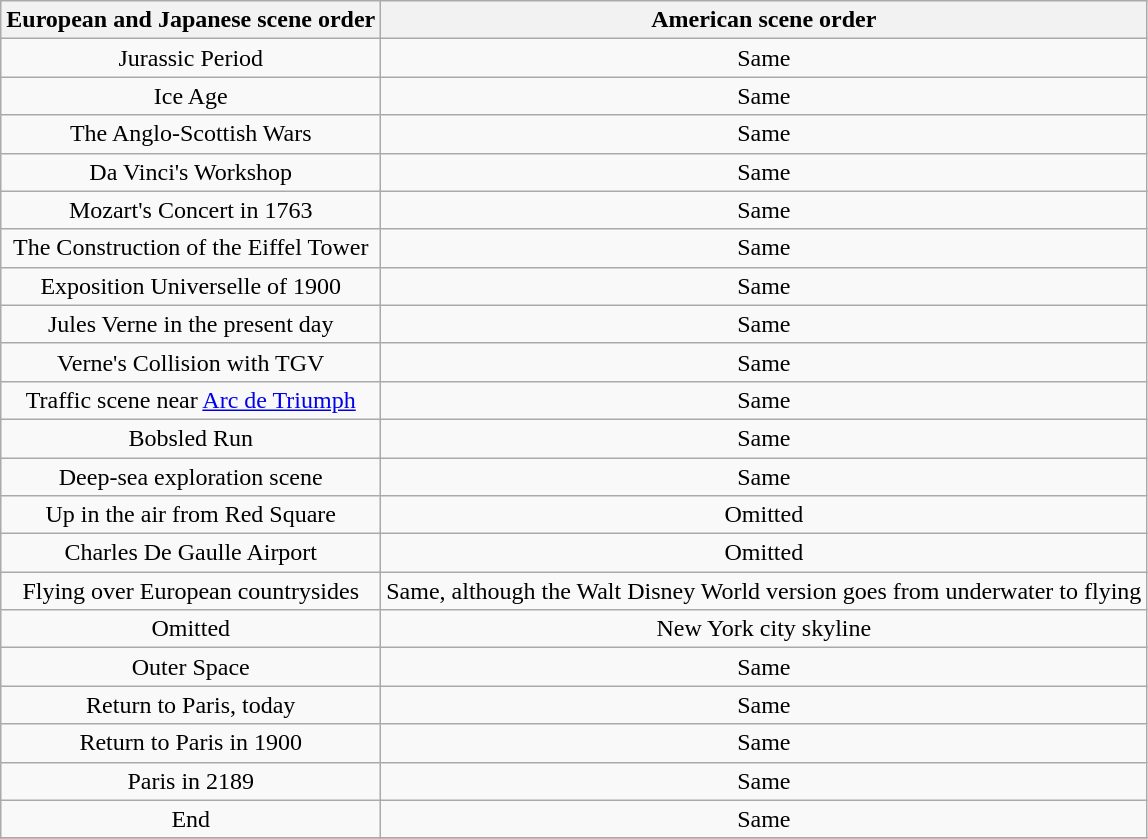<table class="wikitable">
<tr>
<th>European and Japanese scene order</th>
<th>American scene order</th>
</tr>
<tr>
<td align="center">Jurassic Period</td>
<td align="center">Same</td>
</tr>
<tr>
<td align="center">Ice Age</td>
<td align="center">Same</td>
</tr>
<tr>
<td align="center">The Anglo-Scottish Wars</td>
<td align="center">Same</td>
</tr>
<tr>
<td align="center">Da Vinci's Workshop</td>
<td align="center">Same</td>
</tr>
<tr>
<td align="center">Mozart's Concert in 1763</td>
<td align="center">Same</td>
</tr>
<tr>
<td align="center">The Construction of the Eiffel Tower</td>
<td align="center">Same</td>
</tr>
<tr>
<td align="center">Exposition Universelle of 1900</td>
<td align="center">Same</td>
</tr>
<tr>
<td align="center">Jules Verne in the present day</td>
<td align="center">Same</td>
</tr>
<tr>
<td align="center">Verne's Collision with TGV</td>
<td align="center">Same</td>
</tr>
<tr>
<td align="center">Traffic scene near <a href='#'>Arc de Triumph</a></td>
<td align="center">Same</td>
</tr>
<tr>
<td align="center">Bobsled Run</td>
<td align="center">Same</td>
</tr>
<tr>
<td align="center">Deep-sea exploration scene</td>
<td align="center">Same</td>
</tr>
<tr>
<td align="center">Up in the air from Red Square</td>
<td align="center">Omitted</td>
</tr>
<tr>
<td align="center">Charles De Gaulle Airport</td>
<td align="center">Omitted</td>
</tr>
<tr>
<td align="center">Flying over European countrysides</td>
<td align="center">Same, although the Walt Disney World version goes from underwater to flying</td>
</tr>
<tr>
<td align="center">Omitted</td>
<td align="center">New York city skyline</td>
</tr>
<tr>
<td align="center">Outer Space</td>
<td align="center">Same</td>
</tr>
<tr>
<td align="center">Return to Paris, today</td>
<td align="center">Same</td>
</tr>
<tr>
<td align="center">Return to Paris in 1900</td>
<td align="center">Same</td>
</tr>
<tr>
<td align="center">Paris in 2189</td>
<td align="center">Same</td>
</tr>
<tr>
<td align="center">End</td>
<td align="center">Same</td>
</tr>
<tr>
</tr>
</table>
